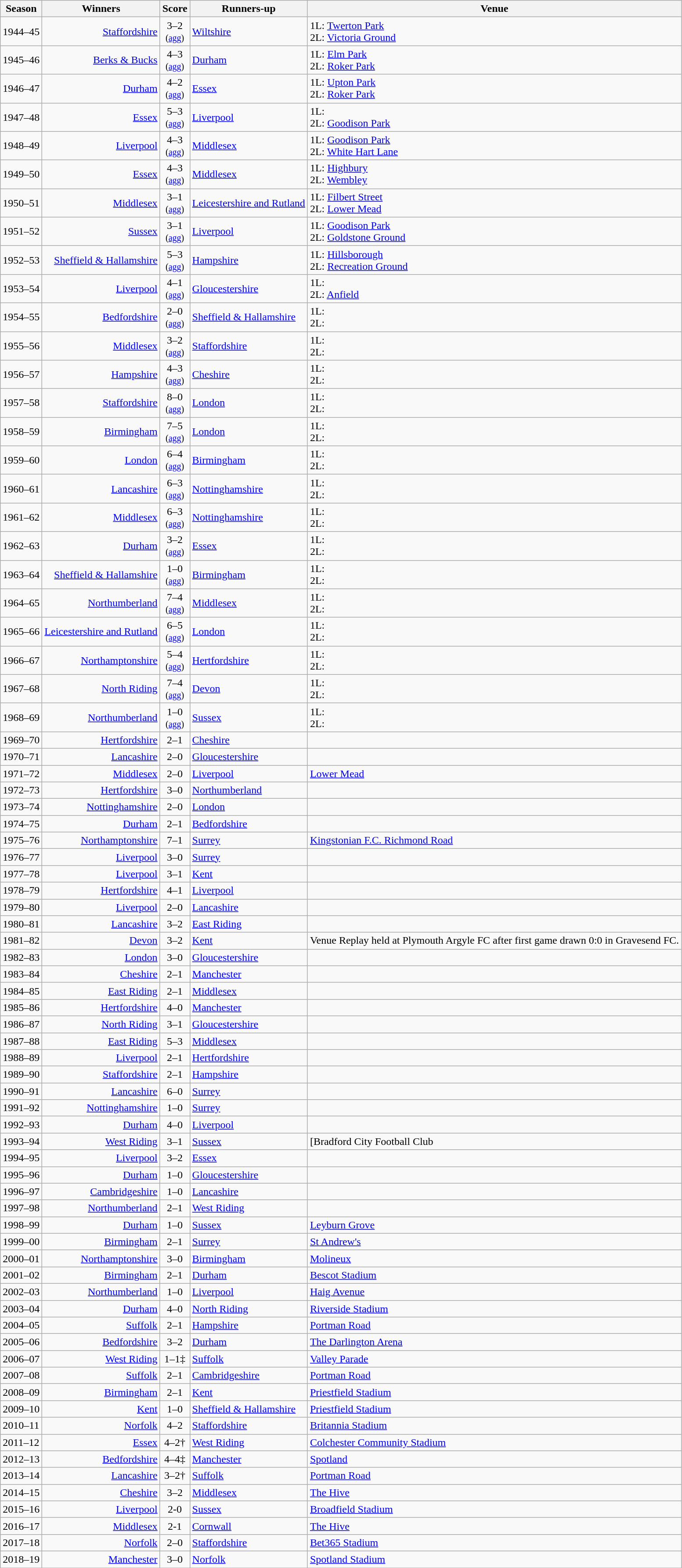<table class="wikitable">
<tr>
<th>Season</th>
<th>Winners</th>
<th>Score</th>
<th>Runners-up</th>
<th>Venue</th>
</tr>
<tr>
<td>1944–45</td>
<td align="right"><a href='#'>Staffordshire</a></td>
<td style="text-align:center;">3–2<br><small>(<a href='#'>agg</a>)</small></td>
<td><a href='#'>Wiltshire</a></td>
<td>1L: <a href='#'>Twerton Park</a><br>2L: <a href='#'>Victoria Ground</a></td>
</tr>
<tr>
<td>1945–46</td>
<td align="right"><a href='#'>Berks & Bucks</a></td>
<td style="text-align:center;">4–3<br><small>(<a href='#'>agg</a>)</small></td>
<td><a href='#'>Durham</a></td>
<td>1L: <a href='#'>Elm Park</a><br>2L: <a href='#'>Roker Park</a></td>
</tr>
<tr>
<td>1946–47</td>
<td align="right"><a href='#'>Durham</a></td>
<td style="text-align:center;">4–2<br><small>(<a href='#'>agg</a>)</small></td>
<td><a href='#'>Essex</a></td>
<td>1L: <a href='#'>Upton Park</a><br>2L: <a href='#'>Roker Park</a></td>
</tr>
<tr>
<td>1947–48</td>
<td align="right"><a href='#'>Essex</a></td>
<td style="text-align:center;">5–3<br><small>(<a href='#'>agg</a>)</small></td>
<td><a href='#'>Liverpool</a></td>
<td>1L:<br>2L: <a href='#'>Goodison Park</a></td>
</tr>
<tr>
<td>1948–49</td>
<td align="right"><a href='#'>Liverpool</a></td>
<td style="text-align:center;">4–3<br><small>(<a href='#'>agg</a>)</small></td>
<td><a href='#'>Middlesex</a></td>
<td>1L: <a href='#'>Goodison Park</a><br>2L: <a href='#'>White Hart Lane</a></td>
</tr>
<tr>
<td>1949–50</td>
<td align="right"><a href='#'>Essex</a></td>
<td style="text-align:center;">4–3<br><small>(<a href='#'>agg</a>)</small></td>
<td><a href='#'>Middlesex</a></td>
<td>1L: <a href='#'>Highbury</a><br>2L: <a href='#'>Wembley</a></td>
</tr>
<tr>
<td>1950–51</td>
<td align="right"><a href='#'>Middlesex</a></td>
<td style="text-align:center;">3–1<br><small>(<a href='#'>agg</a>)</small></td>
<td><a href='#'>Leicestershire and Rutland</a></td>
<td>1L: <a href='#'>Filbert Street</a><br>2L: <a href='#'>Lower Mead</a></td>
</tr>
<tr>
<td>1951–52</td>
<td align="right"><a href='#'>Sussex</a></td>
<td style="text-align:center;">3–1<br><small>(<a href='#'>agg</a>)</small></td>
<td><a href='#'>Liverpool</a></td>
<td>1L: <a href='#'>Goodison Park</a><br>2L: <a href='#'>Goldstone Ground</a></td>
</tr>
<tr>
<td>1952–53</td>
<td align="right"><a href='#'>Sheffield & Hallamshire</a></td>
<td style="text-align:center;">5–3<br><small>(<a href='#'>agg</a>)</small></td>
<td><a href='#'>Hampshire</a></td>
<td>1L: <a href='#'>Hillsborough</a><br>2L: <a href='#'>Recreation Ground</a></td>
</tr>
<tr>
<td>1953–54</td>
<td align="right"><a href='#'>Liverpool</a></td>
<td style="text-align:center;">4–1<br><small>(<a href='#'>agg</a>)</small></td>
<td><a href='#'>Gloucestershire</a></td>
<td>1L:<br>2L: <a href='#'>Anfield</a></td>
</tr>
<tr>
<td>1954–55</td>
<td align="right"><a href='#'>Bedfordshire</a></td>
<td style="text-align:center;">2–0<br><small>(<a href='#'>agg</a>)</small></td>
<td><a href='#'>Sheffield & Hallamshire</a></td>
<td>1L:<br>2L:</td>
</tr>
<tr>
<td>1955–56</td>
<td align="right"><a href='#'>Middlesex</a></td>
<td style="text-align:center;">3–2<br><small>(<a href='#'>agg</a>)</small></td>
<td><a href='#'>Staffordshire</a></td>
<td>1L:<br>2L:</td>
</tr>
<tr>
<td>1956–57</td>
<td align="right"><a href='#'>Hampshire</a></td>
<td style="text-align:center;">4–3<br><small>(<a href='#'>agg</a>)</small></td>
<td><a href='#'>Cheshire</a></td>
<td>1L:<br>2L:</td>
</tr>
<tr>
<td>1957–58</td>
<td align="right"><a href='#'>Staffordshire</a></td>
<td style="text-align:center;">8–0<br><small>(<a href='#'>agg</a>)</small></td>
<td><a href='#'>London</a></td>
<td>1L:<br>2L:</td>
</tr>
<tr>
<td>1958–59</td>
<td align="right"><a href='#'>Birmingham</a></td>
<td style="text-align:center;">7–5<br><small>(<a href='#'>agg</a>)</small></td>
<td><a href='#'>London</a></td>
<td>1L:<br>2L:</td>
</tr>
<tr>
<td>1959–60</td>
<td align="right"><a href='#'>London</a></td>
<td style="text-align:center;">6–4<br><small>(<a href='#'>agg</a>)</small></td>
<td><a href='#'>Birmingham</a></td>
<td>1L:<br>2L:</td>
</tr>
<tr>
<td>1960–61</td>
<td align="right"><a href='#'>Lancashire</a></td>
<td style="text-align:center;">6–3<br><small>(<a href='#'>agg</a>)</small></td>
<td><a href='#'>Nottinghamshire</a></td>
<td>1L:<br>2L:</td>
</tr>
<tr>
<td>1961–62</td>
<td align="right"><a href='#'>Middlesex</a></td>
<td style="text-align:center;">6–3<br><small>(<a href='#'>agg</a>)</small></td>
<td><a href='#'>Nottinghamshire</a></td>
<td>1L:<br>2L:</td>
</tr>
<tr>
<td>1962–63</td>
<td align="right"><a href='#'>Durham</a></td>
<td style="text-align:center;">3–2<br><small>(<a href='#'>agg</a>)</small></td>
<td><a href='#'>Essex</a></td>
<td>1L:<br>2L:</td>
</tr>
<tr>
<td>1963–64</td>
<td align="right"><a href='#'>Sheffield & Hallamshire</a></td>
<td style="text-align:center;">1–0<br><small>(<a href='#'>agg</a>)</small></td>
<td><a href='#'>Birmingham</a></td>
<td>1L:<br>2L:</td>
</tr>
<tr>
<td>1964–65</td>
<td align="right"><a href='#'>Northumberland</a></td>
<td style="text-align:center;">7–4<br><small>(<a href='#'>agg</a>)</small></td>
<td><a href='#'>Middlesex</a></td>
<td>1L:<br>2L:</td>
</tr>
<tr>
<td>1965–66</td>
<td align="right"><a href='#'>Leicestershire and Rutland</a></td>
<td style="text-align:center;">6–5<br><small>(<a href='#'>agg</a>)</small></td>
<td><a href='#'>London</a></td>
<td>1L:<br>2L:</td>
</tr>
<tr>
<td>1966–67</td>
<td align="right"><a href='#'>Northamptonshire</a></td>
<td style="text-align:center;">5–4<br><small>(<a href='#'>agg</a>)</small></td>
<td><a href='#'>Hertfordshire</a></td>
<td>1L:<br>2L:</td>
</tr>
<tr>
<td>1967–68</td>
<td align="right"><a href='#'>North Riding</a></td>
<td style="text-align:center;">7–4<br><small>(<a href='#'>agg</a>)</small></td>
<td><a href='#'>Devon</a></td>
<td>1L:<br>2L:</td>
</tr>
<tr>
<td>1968–69</td>
<td align="right"><a href='#'>Northumberland</a></td>
<td style="text-align:center;">1–0<br><small>(<a href='#'>agg</a>)</small></td>
<td><a href='#'>Sussex</a></td>
<td>1L:<br>2L:</td>
</tr>
<tr>
<td>1969–70</td>
<td align="right"><a href='#'>Hertfordshire</a></td>
<td style="text-align:center;">2–1</td>
<td><a href='#'>Cheshire</a></td>
<td></td>
</tr>
<tr>
<td>1970–71</td>
<td align="right"><a href='#'>Lancashire</a></td>
<td style="text-align:center;">2–0</td>
<td><a href='#'>Gloucestershire</a></td>
<td></td>
</tr>
<tr>
<td>1971–72</td>
<td align="right"><a href='#'>Middlesex</a></td>
<td style="text-align:center;">2–0</td>
<td><a href='#'>Liverpool</a></td>
<td><a href='#'>Lower Mead</a></td>
</tr>
<tr>
<td>1972–73</td>
<td align="right"><a href='#'>Hertfordshire</a></td>
<td style="text-align:center;">3–0</td>
<td><a href='#'>Northumberland</a></td>
<td></td>
</tr>
<tr>
<td>1973–74</td>
<td align="right"><a href='#'>Nottinghamshire</a></td>
<td style="text-align:center;">2–0</td>
<td><a href='#'>London</a></td>
<td></td>
</tr>
<tr>
<td>1974–75</td>
<td align="right"><a href='#'>Durham</a></td>
<td style="text-align:center;">2–1</td>
<td><a href='#'>Bedfordshire</a></td>
<td></td>
</tr>
<tr>
<td>1975–76</td>
<td align="right"><a href='#'>Northamptonshire</a></td>
<td style="text-align:center;">7–1</td>
<td><a href='#'>Surrey</a></td>
<td><a href='#'>Kingstonian F.C. Richmond Road</a></td>
</tr>
<tr>
<td>1976–77</td>
<td align="right"><a href='#'>Liverpool</a></td>
<td style="text-align:center;">3–0</td>
<td><a href='#'>Surrey</a></td>
<td></td>
</tr>
<tr>
<td>1977–78</td>
<td align="right"><a href='#'>Liverpool</a></td>
<td style="text-align:center;">3–1</td>
<td><a href='#'>Kent</a></td>
<td></td>
</tr>
<tr>
<td>1978–79</td>
<td align="right"><a href='#'>Hertfordshire</a></td>
<td style="text-align:center;">4–1</td>
<td><a href='#'>Liverpool</a></td>
<td></td>
</tr>
<tr>
<td>1979–80</td>
<td align="right"><a href='#'>Liverpool</a></td>
<td style="text-align:center;">2–0</td>
<td><a href='#'>Lancashire</a></td>
<td></td>
</tr>
<tr>
<td>1980–81</td>
<td align="right"><a href='#'>Lancashire</a></td>
<td style="text-align:center;">3–2</td>
<td><a href='#'>East Riding</a></td>
<td></td>
</tr>
<tr>
<td>1981–82</td>
<td align="right"><a href='#'>Devon</a></td>
<td style="text-align:center;">3–2</td>
<td><a href='#'>Kent</a></td>
<td>Venue Replay held at Plymouth Argyle FC after first game drawn 0:0 in Gravesend FC.</td>
</tr>
<tr>
<td>1982–83</td>
<td align="right"><a href='#'>London</a></td>
<td style="text-align:center;">3–0</td>
<td><a href='#'>Gloucestershire</a></td>
<td></td>
</tr>
<tr>
<td>1983–84</td>
<td align="right"><a href='#'>Cheshire</a></td>
<td style="text-align:center;">2–1</td>
<td><a href='#'>Manchester</a></td>
<td></td>
</tr>
<tr>
<td>1984–85</td>
<td align="right"><a href='#'>East Riding</a></td>
<td style="text-align:center;">2–1</td>
<td><a href='#'>Middlesex</a></td>
<td></td>
</tr>
<tr>
<td>1985–86</td>
<td align="right"><a href='#'>Hertfordshire</a></td>
<td style="text-align:center;">4–0</td>
<td><a href='#'>Manchester</a></td>
<td></td>
</tr>
<tr>
<td>1986–87</td>
<td align="right"><a href='#'>North Riding</a></td>
<td style="text-align:center;">3–1</td>
<td><a href='#'>Gloucestershire</a></td>
<td></td>
</tr>
<tr>
<td>1987–88</td>
<td align="right"><a href='#'>East Riding</a></td>
<td style="text-align:center;">5–3</td>
<td><a href='#'>Middlesex</a></td>
<td></td>
</tr>
<tr>
<td>1988–89</td>
<td align="right"><a href='#'>Liverpool</a></td>
<td style="text-align:center;">2–1</td>
<td><a href='#'>Hertfordshire</a></td>
<td></td>
</tr>
<tr>
<td>1989–90</td>
<td align="right"><a href='#'>Staffordshire</a></td>
<td style="text-align:center;">2–1</td>
<td><a href='#'>Hampshire</a></td>
<td></td>
</tr>
<tr>
<td>1990–91</td>
<td align="right"><a href='#'>Lancashire</a></td>
<td style="text-align:center;">6–0</td>
<td><a href='#'>Surrey</a></td>
<td></td>
</tr>
<tr>
<td>1991–92</td>
<td align="right"><a href='#'>Nottinghamshire</a></td>
<td style="text-align:center;">1–0</td>
<td><a href='#'>Surrey</a></td>
<td></td>
</tr>
<tr>
<td>1992–93</td>
<td align="right"><a href='#'>Durham</a></td>
<td style="text-align:center;">4–0</td>
<td><a href='#'>Liverpool</a></td>
<td></td>
</tr>
<tr>
<td>1993–94</td>
<td align="right"><a href='#'>West Riding</a></td>
<td style="text-align:center;">3–1</td>
<td><a href='#'>Sussex</a></td>
<td>[Bradford City Football Club</td>
</tr>
<tr>
<td>1994–95</td>
<td align="right"><a href='#'>Liverpool</a></td>
<td style="text-align:center;">3–2</td>
<td><a href='#'>Essex</a></td>
<td></td>
</tr>
<tr>
<td>1995–96</td>
<td align="right"><a href='#'>Durham</a></td>
<td style="text-align:center;">1–0</td>
<td><a href='#'>Gloucestershire</a></td>
<td></td>
</tr>
<tr>
<td>1996–97</td>
<td align="right"><a href='#'>Cambridgeshire</a></td>
<td style="text-align:center;">1–0</td>
<td><a href='#'>Lancashire</a></td>
<td></td>
</tr>
<tr>
<td>1997–98</td>
<td align="right"><a href='#'>Northumberland</a></td>
<td style="text-align:center;">2–1</td>
<td><a href='#'>West Riding</a></td>
<td></td>
</tr>
<tr>
<td>1998–99</td>
<td align="right"><a href='#'>Durham</a></td>
<td style="text-align:center;">1–0</td>
<td><a href='#'>Sussex</a></td>
<td><a href='#'>Leyburn Grove</a></td>
</tr>
<tr>
<td>1999–00</td>
<td align="right"><a href='#'>Birmingham</a></td>
<td style="text-align:center;">2–1</td>
<td><a href='#'>Surrey</a></td>
<td><a href='#'>St Andrew's</a></td>
</tr>
<tr>
<td>2000–01</td>
<td align="right"><a href='#'>Northamptonshire</a></td>
<td style="text-align:center;">3–0</td>
<td><a href='#'>Birmingham</a></td>
<td><a href='#'>Molineux</a></td>
</tr>
<tr>
<td>2001–02</td>
<td align="right"><a href='#'>Birmingham</a></td>
<td style="text-align:center;">2–1</td>
<td><a href='#'>Durham</a></td>
<td><a href='#'>Bescot Stadium</a></td>
</tr>
<tr>
<td>2002–03</td>
<td align="right"><a href='#'>Northumberland</a></td>
<td style="text-align:center;">1–0</td>
<td><a href='#'>Liverpool</a></td>
<td><a href='#'>Haig Avenue</a></td>
</tr>
<tr>
<td>2003–04</td>
<td align="right"><a href='#'>Durham</a></td>
<td style="text-align:center;">4–0</td>
<td><a href='#'>North Riding</a></td>
<td><a href='#'>Riverside Stadium</a></td>
</tr>
<tr>
<td>2004–05</td>
<td align="right"><a href='#'>Suffolk</a></td>
<td style="text-align:center;">2–1</td>
<td><a href='#'>Hampshire</a></td>
<td><a href='#'>Portman Road</a></td>
</tr>
<tr>
<td>2005–06</td>
<td align="right"><a href='#'>Bedfordshire</a></td>
<td style="text-align:center;">3–2</td>
<td><a href='#'>Durham</a></td>
<td><a href='#'>The Darlington Arena</a></td>
</tr>
<tr>
<td>2006–07</td>
<td align="right"><a href='#'>West Riding</a></td>
<td style="text-align:center;">1–1‡</td>
<td><a href='#'>Suffolk</a></td>
<td><a href='#'>Valley Parade</a></td>
</tr>
<tr>
<td>2007–08</td>
<td align="right"><a href='#'>Suffolk</a></td>
<td style="text-align:center;">2–1</td>
<td><a href='#'>Cambridgeshire</a></td>
<td><a href='#'>Portman Road</a></td>
</tr>
<tr>
<td>2008–09</td>
<td align="right"><a href='#'>Birmingham</a></td>
<td style="text-align:center;">2–1</td>
<td><a href='#'>Kent</a></td>
<td><a href='#'>Priestfield Stadium</a></td>
</tr>
<tr>
<td>2009–10</td>
<td align="right"><a href='#'>Kent</a></td>
<td style="text-align:center;">1–0</td>
<td><a href='#'>Sheffield & Hallamshire</a></td>
<td><a href='#'>Priestfield Stadium</a></td>
</tr>
<tr>
<td>2010–11</td>
<td align="right"><a href='#'>Norfolk</a></td>
<td style="text-align:center;">4–2</td>
<td><a href='#'>Staffordshire</a></td>
<td><a href='#'>Britannia Stadium</a></td>
</tr>
<tr>
<td>2011–12</td>
<td align="right"><a href='#'>Essex</a></td>
<td style="text-align:center;">4–2†</td>
<td><a href='#'>West Riding</a></td>
<td><a href='#'>Colchester Community Stadium</a></td>
</tr>
<tr>
<td>2012–13</td>
<td align="right"><a href='#'>Bedfordshire</a></td>
<td style="text-align:center;">4–4‡</td>
<td><a href='#'>Manchester</a></td>
<td><a href='#'>Spotland</a></td>
</tr>
<tr>
<td>2013–14</td>
<td align="right"><a href='#'>Lancashire</a></td>
<td style="text-align:center;">3–2†</td>
<td><a href='#'>Suffolk</a></td>
<td><a href='#'>Portman Road</a></td>
</tr>
<tr>
<td>2014–15</td>
<td align="right"><a href='#'>Cheshire</a></td>
<td style="text-align:center;">3–2</td>
<td><a href='#'>Middlesex</a></td>
<td><a href='#'>The Hive</a></td>
</tr>
<tr>
<td>2015–16</td>
<td align="right"><a href='#'>Liverpool</a></td>
<td style="text-align:center;">2-0</td>
<td><a href='#'>Sussex</a></td>
<td><a href='#'>Broadfield Stadium</a></td>
</tr>
<tr>
<td>2016–17</td>
<td align="right"><a href='#'>Middlesex</a></td>
<td style="text-align:center;">2-1</td>
<td><a href='#'>Cornwall</a></td>
<td><a href='#'>The Hive</a></td>
</tr>
<tr>
<td>2017–18</td>
<td align="right"><a href='#'>Norfolk</a></td>
<td style="text-align:center;">2–0</td>
<td><a href='#'>Staffordshire</a></td>
<td><a href='#'>Bet365 Stadium</a></td>
</tr>
<tr>
<td>2018–19</td>
<td align="right"><a href='#'>Manchester</a></td>
<td style="text-align:center;">3–0</td>
<td><a href='#'>Norfolk</a></td>
<td><a href='#'>Spotland Stadium</a></td>
</tr>
<tr>
</tr>
</table>
